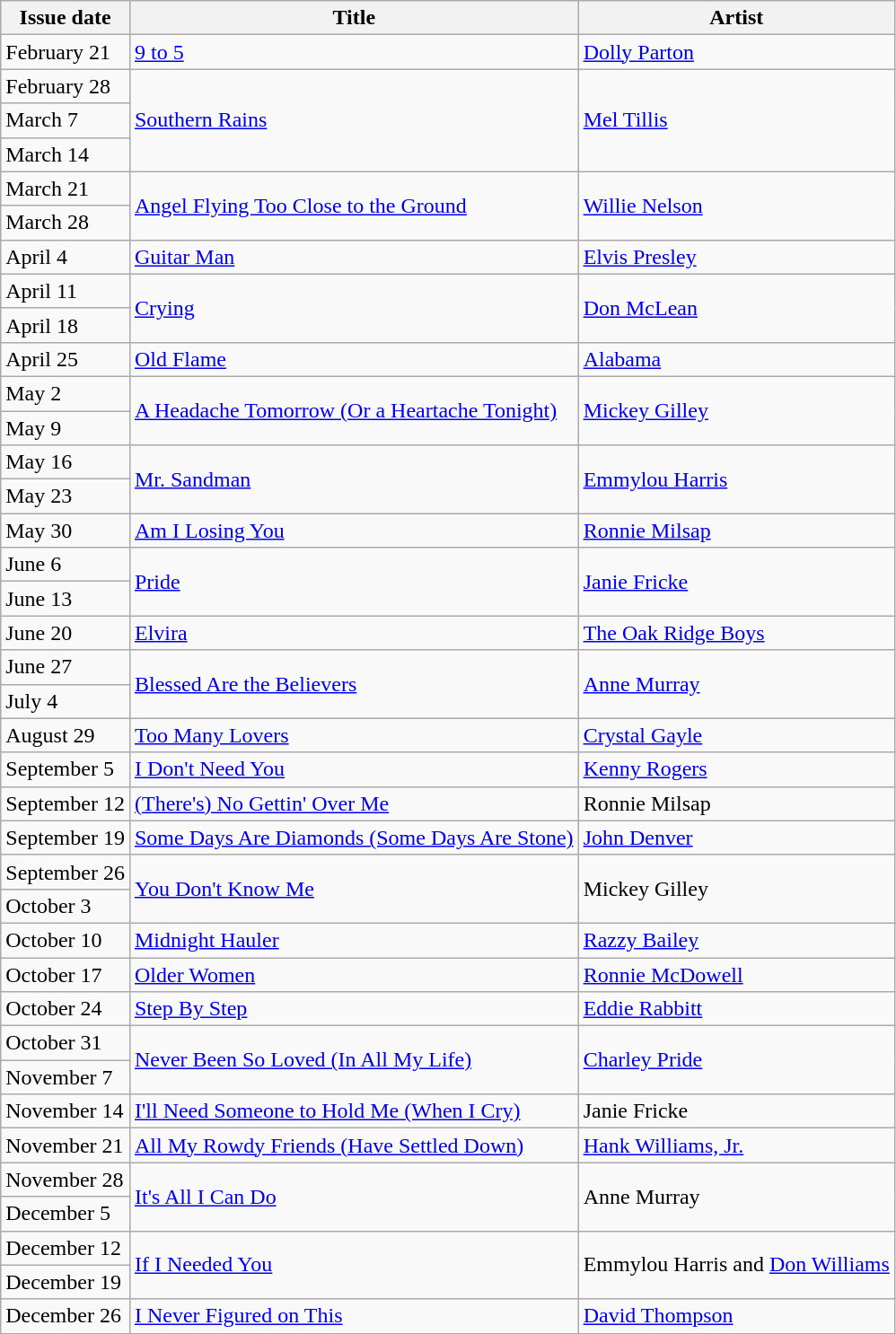<table class="wikitable">
<tr>
<th>Issue date</th>
<th>Title</th>
<th>Artist</th>
</tr>
<tr>
<td>February 21</td>
<td><a href='#'>9 to 5</a></td>
<td><a href='#'>Dolly Parton</a></td>
</tr>
<tr>
<td>February 28</td>
<td rowspan=3><a href='#'>Southern Rains</a></td>
<td rowspan=3><a href='#'>Mel Tillis</a></td>
</tr>
<tr>
<td>March 7</td>
</tr>
<tr>
<td>March 14</td>
</tr>
<tr>
<td>March 21</td>
<td rowspan=2><a href='#'>Angel Flying Too Close to the Ground</a></td>
<td rowspan=2><a href='#'>Willie Nelson</a></td>
</tr>
<tr>
<td>March 28</td>
</tr>
<tr>
<td>April 4</td>
<td><a href='#'>Guitar Man</a></td>
<td><a href='#'>Elvis Presley</a></td>
</tr>
<tr>
<td>April 11</td>
<td rowspan=2><a href='#'>Crying</a></td>
<td rowspan=2><a href='#'>Don McLean</a></td>
</tr>
<tr>
<td>April 18</td>
</tr>
<tr>
<td>April 25</td>
<td><a href='#'>Old Flame</a></td>
<td><a href='#'>Alabama</a></td>
</tr>
<tr>
<td>May 2</td>
<td rowspan=2><a href='#'>A Headache Tomorrow (Or a Heartache Tonight)</a></td>
<td rowspan=2><a href='#'>Mickey Gilley</a></td>
</tr>
<tr>
<td>May 9</td>
</tr>
<tr>
<td>May 16</td>
<td rowspan=2><a href='#'>Mr. Sandman</a></td>
<td rowspan=2><a href='#'>Emmylou Harris</a></td>
</tr>
<tr>
<td>May 23</td>
</tr>
<tr>
<td>May 30</td>
<td><a href='#'>Am I Losing You</a></td>
<td><a href='#'>Ronnie Milsap</a></td>
</tr>
<tr>
<td>June 6</td>
<td rowspan=2><a href='#'>Pride</a></td>
<td rowspan=2><a href='#'>Janie Fricke</a></td>
</tr>
<tr>
<td>June 13</td>
</tr>
<tr>
<td>June 20</td>
<td><a href='#'>Elvira</a></td>
<td><a href='#'>The Oak Ridge Boys</a></td>
</tr>
<tr>
<td>June 27</td>
<td rowspan=2><a href='#'>Blessed Are the Believers</a></td>
<td rowspan=2><a href='#'>Anne Murray</a></td>
</tr>
<tr>
<td>July 4</td>
</tr>
<tr>
<td>August 29</td>
<td><a href='#'>Too Many Lovers</a></td>
<td><a href='#'>Crystal Gayle</a></td>
</tr>
<tr>
<td>September 5</td>
<td><a href='#'>I Don't Need You</a></td>
<td><a href='#'>Kenny Rogers</a></td>
</tr>
<tr>
<td>September 12</td>
<td><a href='#'>(There's) No Gettin' Over Me</a></td>
<td>Ronnie Milsap</td>
</tr>
<tr>
<td>September 19</td>
<td><a href='#'>Some Days Are Diamonds (Some Days Are Stone)</a></td>
<td><a href='#'>John Denver</a></td>
</tr>
<tr>
<td>September 26</td>
<td rowspan=2><a href='#'>You Don't Know Me</a></td>
<td rowspan=2>Mickey Gilley</td>
</tr>
<tr>
<td>October 3</td>
</tr>
<tr>
<td>October 10</td>
<td><a href='#'>Midnight Hauler</a></td>
<td><a href='#'>Razzy Bailey</a></td>
</tr>
<tr>
<td>October 17</td>
<td><a href='#'>Older Women</a></td>
<td><a href='#'>Ronnie McDowell</a></td>
</tr>
<tr>
<td>October 24</td>
<td><a href='#'>Step By Step</a></td>
<td><a href='#'>Eddie Rabbitt</a></td>
</tr>
<tr>
<td>October 31</td>
<td rowspan=2><a href='#'>Never Been So Loved (In All My Life)</a></td>
<td rowspan=2><a href='#'>Charley Pride</a></td>
</tr>
<tr>
<td>November 7</td>
</tr>
<tr>
<td>November 14</td>
<td><a href='#'>I'll Need Someone to Hold Me (When I Cry)</a></td>
<td>Janie Fricke</td>
</tr>
<tr>
<td>November 21</td>
<td><a href='#'>All My Rowdy Friends (Have Settled Down)</a></td>
<td><a href='#'>Hank Williams, Jr.</a></td>
</tr>
<tr>
<td>November 28</td>
<td rowspan=2><a href='#'>It's All I Can Do</a></td>
<td rowspan=2>Anne Murray</td>
</tr>
<tr>
<td>December 5</td>
</tr>
<tr>
<td>December 12</td>
<td rowspan=2><a href='#'>If I Needed You</a></td>
<td rowspan=2>Emmylou Harris and <a href='#'>Don Williams</a></td>
</tr>
<tr>
<td>December 19</td>
</tr>
<tr>
<td>December 26</td>
<td><a href='#'>I Never Figured on This</a></td>
<td><a href='#'>David Thompson</a></td>
</tr>
</table>
